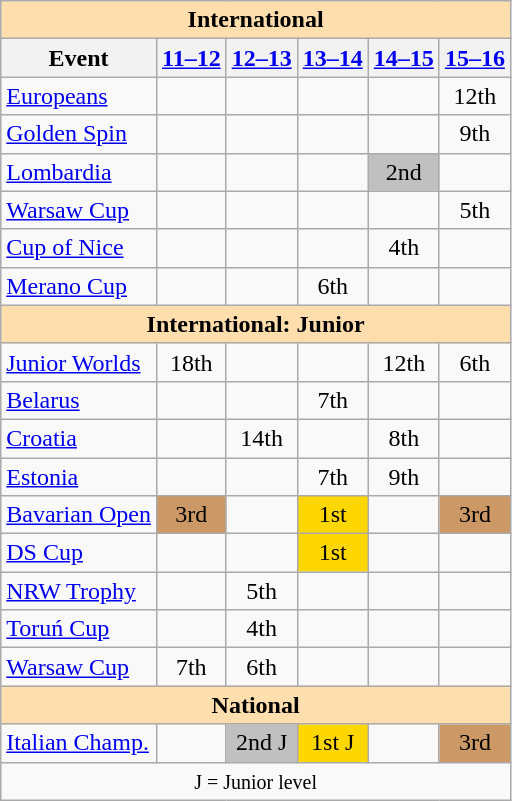<table class="wikitable" style="text-align:center">
<tr>
<th style="background-color: #ffdead; " colspan=6 align=center>International</th>
</tr>
<tr>
<th>Event</th>
<th><a href='#'>11–12</a></th>
<th><a href='#'>12–13</a></th>
<th><a href='#'>13–14</a></th>
<th><a href='#'>14–15</a></th>
<th><a href='#'>15–16</a></th>
</tr>
<tr>
<td align=left><a href='#'>Europeans</a></td>
<td></td>
<td></td>
<td></td>
<td></td>
<td>12th</td>
</tr>
<tr>
<td align=left> <a href='#'>Golden Spin</a></td>
<td></td>
<td></td>
<td></td>
<td></td>
<td>9th</td>
</tr>
<tr>
<td align=left> <a href='#'>Lombardia</a></td>
<td></td>
<td></td>
<td></td>
<td bgcolor=silver>2nd</td>
<td></td>
</tr>
<tr>
<td align=left> <a href='#'>Warsaw Cup</a></td>
<td></td>
<td></td>
<td></td>
<td></td>
<td>5th</td>
</tr>
<tr>
<td align=left><a href='#'>Cup of Nice</a></td>
<td></td>
<td></td>
<td></td>
<td>4th</td>
<td></td>
</tr>
<tr>
<td align=left><a href='#'>Merano Cup</a></td>
<td></td>
<td></td>
<td>6th</td>
<td></td>
<td></td>
</tr>
<tr>
<th style="background-color: #ffdead; " colspan=6 align=center>International: Junior</th>
</tr>
<tr>
<td align=left><a href='#'>Junior Worlds</a></td>
<td>18th</td>
<td></td>
<td></td>
<td>12th</td>
<td>6th</td>
</tr>
<tr>
<td align=left> <a href='#'>Belarus</a></td>
<td></td>
<td></td>
<td>7th</td>
<td></td>
<td></td>
</tr>
<tr>
<td align=left> <a href='#'>Croatia</a></td>
<td></td>
<td>14th</td>
<td></td>
<td>8th</td>
<td></td>
</tr>
<tr>
<td align=left> <a href='#'>Estonia</a></td>
<td></td>
<td></td>
<td>7th</td>
<td>9th</td>
<td></td>
</tr>
<tr>
<td align=left><a href='#'>Bavarian Open</a></td>
<td bgcolor=cc9966>3rd</td>
<td></td>
<td bgcolor=gold>1st</td>
<td></td>
<td bgcolor=cc9966>3rd</td>
</tr>
<tr>
<td align=left><a href='#'>DS Cup</a></td>
<td></td>
<td></td>
<td bgcolor=gold>1st</td>
<td></td>
<td></td>
</tr>
<tr>
<td align=left><a href='#'>NRW Trophy</a></td>
<td></td>
<td>5th</td>
<td></td>
<td></td>
<td></td>
</tr>
<tr>
<td align=left><a href='#'>Toruń Cup</a></td>
<td></td>
<td>4th</td>
<td></td>
<td></td>
<td></td>
</tr>
<tr>
<td align=left><a href='#'>Warsaw Cup</a></td>
<td>7th</td>
<td>6th</td>
<td></td>
<td></td>
<td></td>
</tr>
<tr>
<th style="background-color: #ffdead; " colspan=6 align=center>National</th>
</tr>
<tr>
<td align=left><a href='#'>Italian Champ.</a></td>
<td></td>
<td bgcolor=silver>2nd J</td>
<td bgcolor=gold>1st J</td>
<td></td>
<td bgcolor=cc9966>3rd</td>
</tr>
<tr>
<td colspan=6 align=center><small> J = Junior level </small></td>
</tr>
</table>
